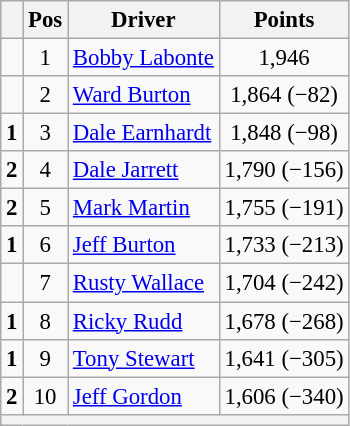<table class="wikitable" style="font-size: 95%;">
<tr>
<th></th>
<th>Pos</th>
<th>Driver</th>
<th>Points</th>
</tr>
<tr>
<td align="left"></td>
<td style="text-align:center;">1</td>
<td><a href='#'>Bobby Labonte</a></td>
<td style="text-align:center;">1,946</td>
</tr>
<tr>
<td align="left"></td>
<td style="text-align:center;">2</td>
<td><a href='#'>Ward Burton</a></td>
<td style="text-align:center;">1,864 (−82)</td>
</tr>
<tr>
<td align="left">  <strong>1</strong></td>
<td style="text-align:center;">3</td>
<td><a href='#'>Dale Earnhardt</a></td>
<td style="text-align:center;">1,848 (−98)</td>
</tr>
<tr>
<td align="left">  <strong>2</strong></td>
<td style="text-align:center;">4</td>
<td><a href='#'>Dale Jarrett</a></td>
<td style="text-align:center;">1,790 (−156)</td>
</tr>
<tr>
<td align="left">  <strong>2</strong></td>
<td style="text-align:center;">5</td>
<td><a href='#'>Mark Martin</a></td>
<td style="text-align:center;">1,755 (−191)</td>
</tr>
<tr>
<td align="left">  <strong>1</strong></td>
<td style="text-align:center;">6</td>
<td><a href='#'>Jeff Burton</a></td>
<td style="text-align:center;">1,733 (−213)</td>
</tr>
<tr>
<td align="left"></td>
<td style="text-align:center;">7</td>
<td><a href='#'>Rusty Wallace</a></td>
<td style="text-align:center;">1,704 (−242)</td>
</tr>
<tr>
<td align="left">  <strong>1</strong></td>
<td style="text-align:center;">8</td>
<td><a href='#'>Ricky Rudd</a></td>
<td style="text-align:center;">1,678 (−268)</td>
</tr>
<tr>
<td align="left">  <strong>1</strong></td>
<td style="text-align:center;">9</td>
<td><a href='#'>Tony Stewart</a></td>
<td style="text-align:center;">1,641 (−305)</td>
</tr>
<tr>
<td align="left">  <strong>2</strong></td>
<td style="text-align:center;">10</td>
<td><a href='#'>Jeff Gordon</a></td>
<td style="text-align:center;">1,606 (−340)</td>
</tr>
<tr class="sortbottom">
<th colspan="9"></th>
</tr>
</table>
